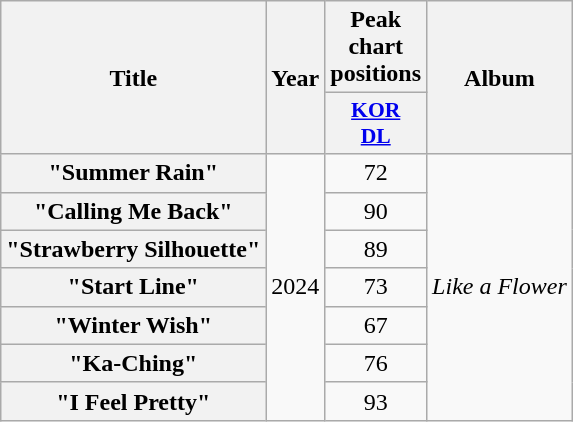<table class="wikitable plainrowheaders" style="text-align:center">
<tr>
<th scope="col" rowspan="2">Title</th>
<th scope="col" rowspan="2">Year</th>
<th scope="col">Peak chart positions</th>
<th scope="col" rowspan="2">Album</th>
</tr>
<tr>
<th scope="col" style="width:3em;font-size:90%"><a href='#'>KOR<br>DL</a><br></th>
</tr>
<tr>
<th scope="row">"Summer Rain"</th>
<td rowspan="7">2024</td>
<td>72</td>
<td rowspan="7"><em>Like a Flower</em></td>
</tr>
<tr>
<th scope="row">"Calling Me Back"</th>
<td>90</td>
</tr>
<tr>
<th scope="row">"Strawberry Silhouette"</th>
<td>89</td>
</tr>
<tr>
<th scope="row">"Start Line"</th>
<td>73</td>
</tr>
<tr>
<th scope="row">"Winter Wish"</th>
<td>67</td>
</tr>
<tr>
<th scope="row">"Ka-Ching"<br></th>
<td>76</td>
</tr>
<tr>
<th scope="row">"I Feel Pretty"<br></th>
<td>93</td>
</tr>
</table>
